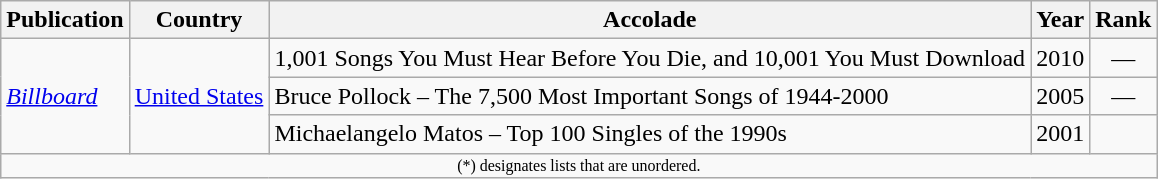<table class="wikitable">
<tr>
<th>Publication</th>
<th>Country</th>
<th>Accolade</th>
<th>Year</th>
<th>Rank</th>
</tr>
<tr>
<td rowspan=3><em><a href='#'>Billboard</a></em></td>
<td rowspan=3><a href='#'>United States</a></td>
<td>1,001 Songs You Must Hear Before You Die, and 10,001 You Must Download</td>
<td>2010</td>
<td style="text-align:center;">—</td>
</tr>
<tr>
<td>Bruce Pollock – The 7,500 Most Important Songs of 1944-2000</td>
<td>2005</td>
<td style="text-align:center;">—</td>
</tr>
<tr>
<td>Michaelangelo Matos – Top 100 Singles of the 1990s</td>
<td>2001</td>
<td style="text-align:center;"></td>
</tr>
<tr>
<td colspan="7" style="text-align:center; font-size:8pt;">(*) designates lists that are unordered.</td>
</tr>
</table>
